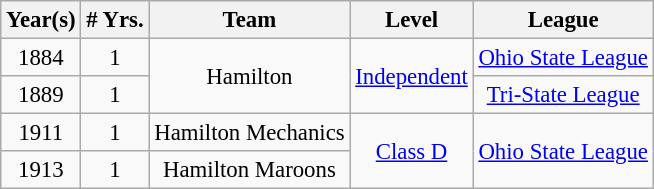<table class="wikitable" style="text-align:center; font-size: 95%;">
<tr>
<th>Year(s)</th>
<th># Yrs.</th>
<th>Team</th>
<th>Level</th>
<th>League</th>
</tr>
<tr>
<td>1884</td>
<td>1</td>
<td rowspan=2>Hamilton</td>
<td rowspan=2><a href='#'>Independent</a></td>
<td><a href='#'>Ohio State League</a></td>
</tr>
<tr>
<td>1889</td>
<td>1</td>
<td><a href='#'>Tri-State League</a></td>
</tr>
<tr>
<td>1911</td>
<td>1</td>
<td>Hamilton Mechanics</td>
<td rowspan=2><a href='#'>Class D</a></td>
<td rowspan=2><a href='#'>Ohio State League</a></td>
</tr>
<tr>
<td>1913</td>
<td>1</td>
<td>Hamilton Maroons</td>
</tr>
</table>
